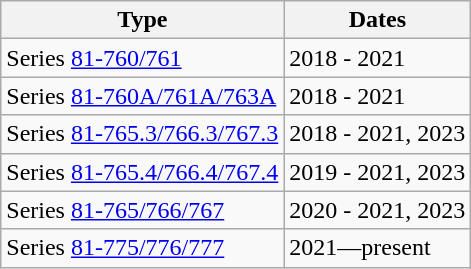<table class=wikitable>
<tr>
<th>Type</th>
<th>Dates</th>
</tr>
<tr>
<td>Series <a href='#'>81-760/761</a></td>
<td>2018 - 2021</td>
</tr>
<tr>
<td>Series <a href='#'>81-760А/761А/763А</a></td>
<td>2018 - 2021</td>
</tr>
<tr>
<td>Series <a href='#'>81-765.3/766.3/767.3</a></td>
<td>2018 - 2021, 2023</td>
</tr>
<tr>
<td>Series <a href='#'>81-765.4/766.4/767.4</a></td>
<td>2019 - 2021, 2023</td>
</tr>
<tr>
<td>Series <a href='#'>81-765/766/767</a></td>
<td>2020 - 2021, 2023</td>
</tr>
<tr>
<td>Series <a href='#'>81-775/776/777</a></td>
<td>2021—present</td>
</tr>
</table>
